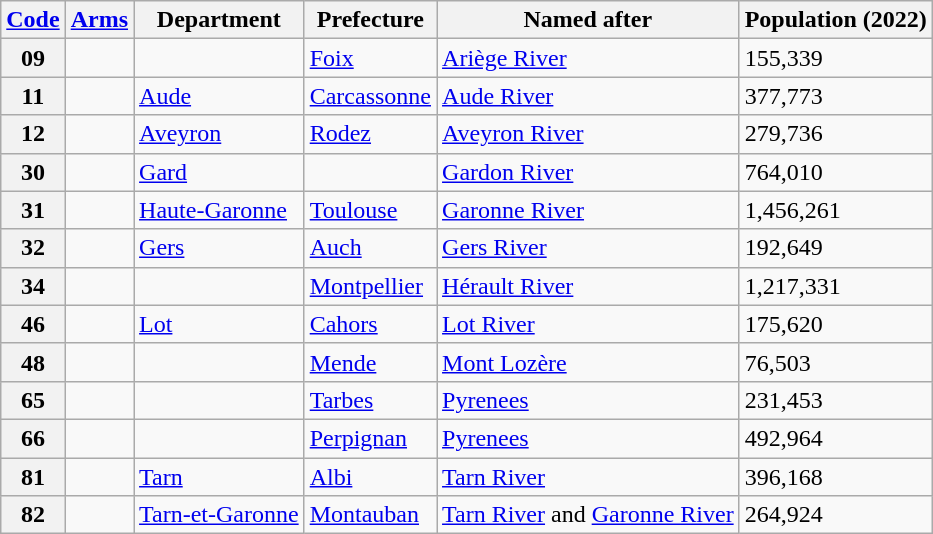<table class="wikitable sortable">
<tr>
<th><a href='#'>Code</a></th>
<th><a href='#'>Arms</a> </th>
<th>Department</th>
<th>Prefecture</th>
<th>Named after</th>
<th>Population (2022)</th>
</tr>
<tr>
<th>09</th>
<td></td>
<td></td>
<td><a href='#'>Foix</a></td>
<td><a href='#'>Ariège River</a></td>
<td>155,339</td>
</tr>
<tr>
<th>11</th>
<td></td>
<td><a href='#'>Aude</a></td>
<td><a href='#'>Carcassonne</a></td>
<td><a href='#'>Aude River</a></td>
<td>377,773</td>
</tr>
<tr>
<th>12</th>
<td></td>
<td><a href='#'>Aveyron</a></td>
<td><a href='#'>Rodez</a></td>
<td><a href='#'>Aveyron River</a></td>
<td>279,736</td>
</tr>
<tr>
<th>30</th>
<td></td>
<td><a href='#'>Gard</a></td>
<td></td>
<td><a href='#'>Gardon River</a></td>
<td>764,010</td>
</tr>
<tr>
<th>31</th>
<td></td>
<td><a href='#'>Haute-Garonne</a></td>
<td><a href='#'>Toulouse</a></td>
<td><a href='#'>Garonne River</a></td>
<td>1,456,261</td>
</tr>
<tr>
<th>32</th>
<td></td>
<td><a href='#'>Gers</a></td>
<td><a href='#'>Auch</a></td>
<td><a href='#'>Gers River</a></td>
<td>192,649</td>
</tr>
<tr>
<th>34</th>
<td></td>
<td></td>
<td><a href='#'>Montpellier</a></td>
<td><a href='#'>Hérault River</a></td>
<td>1,217,331</td>
</tr>
<tr>
<th>46</th>
<td></td>
<td><a href='#'>Lot</a></td>
<td><a href='#'>Cahors</a></td>
<td><a href='#'>Lot River</a></td>
<td>175,620</td>
</tr>
<tr>
<th>48</th>
<td></td>
<td></td>
<td><a href='#'>Mende</a></td>
<td><a href='#'>Mont Lozère</a></td>
<td>76,503</td>
</tr>
<tr>
<th>65</th>
<td></td>
<td></td>
<td><a href='#'>Tarbes</a></td>
<td><a href='#'>Pyrenees</a></td>
<td>231,453</td>
</tr>
<tr>
<th>66</th>
<td></td>
<td></td>
<td><a href='#'>Perpignan</a></td>
<td><a href='#'>Pyrenees</a></td>
<td>492,964</td>
</tr>
<tr>
<th>81</th>
<td></td>
<td><a href='#'>Tarn</a></td>
<td><a href='#'>Albi</a></td>
<td><a href='#'>Tarn River</a></td>
<td>396,168</td>
</tr>
<tr>
<th>82</th>
<td></td>
<td><a href='#'>Tarn-et-Garonne</a></td>
<td><a href='#'>Montauban</a></td>
<td><a href='#'>Tarn River</a> and <a href='#'>Garonne River</a></td>
<td>264,924</td>
</tr>
</table>
